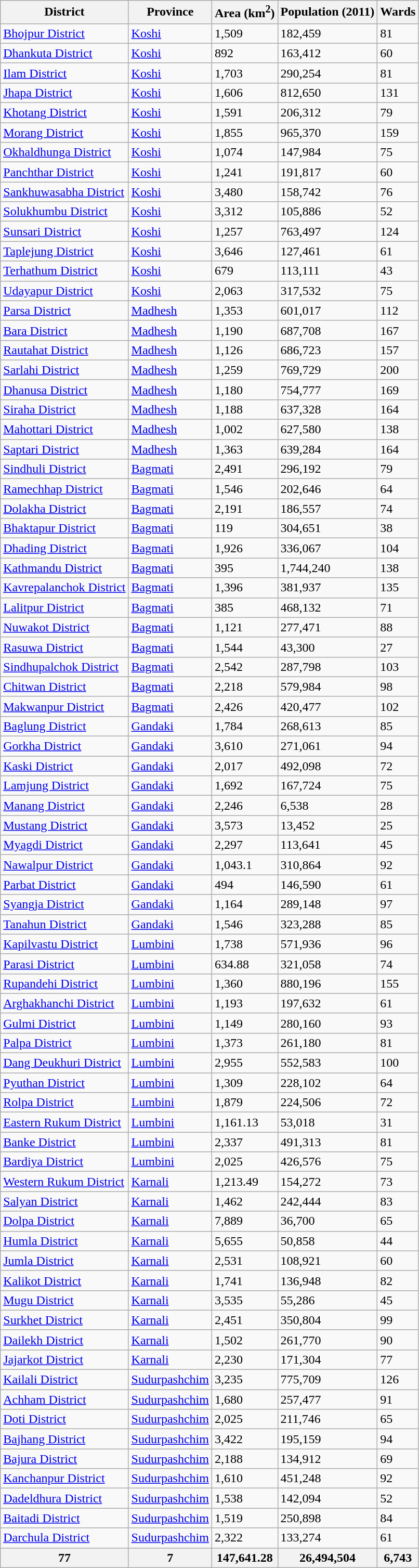<table class="wikitable sortable static-row-numbers static-row-header-text">
<tr>
<th>District</th>
<th>Province</th>
<th>Area (km<sup>2</sup>)</th>
<th>Population (2011)</th>
<th>Wards</th>
</tr>
<tr>
<td><a href='#'>Bhojpur District</a></td>
<td><a href='#'>Koshi</a></td>
<td>1,509</td>
<td>182,459</td>
<td>81</td>
</tr>
<tr>
<td><a href='#'>Dhankuta District</a></td>
<td><a href='#'>Koshi</a></td>
<td>892</td>
<td>163,412</td>
<td>60</td>
</tr>
<tr>
<td><a href='#'>Ilam District</a></td>
<td><a href='#'>Koshi</a></td>
<td>1,703</td>
<td>290,254</td>
<td>81</td>
</tr>
<tr>
<td><a href='#'>Jhapa District</a></td>
<td><a href='#'>Koshi</a></td>
<td>1,606</td>
<td>812,650</td>
<td>131</td>
</tr>
<tr>
<td><a href='#'>Khotang District</a></td>
<td><a href='#'>Koshi</a></td>
<td>1,591</td>
<td>206,312</td>
<td>79</td>
</tr>
<tr>
<td><a href='#'>Morang District</a></td>
<td><a href='#'>Koshi</a></td>
<td>1,855</td>
<td>965,370</td>
<td>159</td>
</tr>
<tr>
<td><a href='#'>Okhaldhunga District</a></td>
<td><a href='#'>Koshi</a></td>
<td>1,074</td>
<td>147,984</td>
<td>75</td>
</tr>
<tr>
<td><a href='#'>Panchthar District</a></td>
<td><a href='#'>Koshi</a></td>
<td>1,241</td>
<td>191,817</td>
<td>60</td>
</tr>
<tr>
<td><a href='#'>Sankhuwasabha District</a></td>
<td><a href='#'>Koshi</a></td>
<td>3,480</td>
<td>158,742</td>
<td>76</td>
</tr>
<tr>
<td><a href='#'>Solukhumbu District</a></td>
<td><a href='#'>Koshi</a></td>
<td>3,312</td>
<td>105,886</td>
<td>52</td>
</tr>
<tr>
<td><a href='#'>Sunsari District</a></td>
<td><a href='#'>Koshi</a></td>
<td>1,257</td>
<td>763,497</td>
<td>124</td>
</tr>
<tr>
<td><a href='#'>Taplejung District</a></td>
<td><a href='#'>Koshi</a></td>
<td>3,646</td>
<td>127,461</td>
<td>61</td>
</tr>
<tr>
<td><a href='#'>Terhathum District</a></td>
<td><a href='#'>Koshi</a></td>
<td>679</td>
<td>113,111</td>
<td>43</td>
</tr>
<tr>
<td><a href='#'>Udayapur District</a></td>
<td><a href='#'>Koshi</a></td>
<td>2,063</td>
<td>317,532</td>
<td>75</td>
</tr>
<tr>
<td><a href='#'>Parsa District</a></td>
<td><a href='#'>Madhesh</a></td>
<td>1,353</td>
<td>601,017</td>
<td>112</td>
</tr>
<tr>
<td><a href='#'>Bara District</a></td>
<td><a href='#'>Madhesh</a></td>
<td>1,190</td>
<td>687,708</td>
<td>167</td>
</tr>
<tr>
<td><a href='#'>Rautahat District</a></td>
<td><a href='#'>Madhesh</a></td>
<td>1,126</td>
<td>686,723</td>
<td>157</td>
</tr>
<tr>
<td><a href='#'>Sarlahi District</a></td>
<td><a href='#'>Madhesh</a></td>
<td>1,259</td>
<td>769,729</td>
<td>200</td>
</tr>
<tr>
<td><a href='#'>Dhanusa District</a></td>
<td><a href='#'>Madhesh</a></td>
<td>1,180</td>
<td>754,777</td>
<td>169</td>
</tr>
<tr>
<td><a href='#'>Siraha District</a></td>
<td><a href='#'>Madhesh</a></td>
<td>1,188</td>
<td>637,328</td>
<td>164</td>
</tr>
<tr>
<td><a href='#'>Mahottari District</a></td>
<td><a href='#'>Madhesh</a></td>
<td>1,002</td>
<td>627,580</td>
<td>138</td>
</tr>
<tr>
<td><a href='#'>Saptari District</a></td>
<td><a href='#'>Madhesh</a></td>
<td>1,363</td>
<td>639,284</td>
<td>164</td>
</tr>
<tr>
<td><a href='#'>Sindhuli District</a></td>
<td><a href='#'>Bagmati</a></td>
<td>2,491</td>
<td>296,192</td>
<td>79</td>
</tr>
<tr>
<td><a href='#'>Ramechhap District</a></td>
<td><a href='#'>Bagmati</a></td>
<td>1,546</td>
<td>202,646</td>
<td>64</td>
</tr>
<tr>
<td><a href='#'>Dolakha District</a></td>
<td><a href='#'>Bagmati</a></td>
<td>2,191</td>
<td>186,557</td>
<td>74</td>
</tr>
<tr>
<td><a href='#'>Bhaktapur District</a></td>
<td><a href='#'>Bagmati</a></td>
<td>119</td>
<td>304,651</td>
<td>38</td>
</tr>
<tr>
<td><a href='#'>Dhading District</a></td>
<td><a href='#'>Bagmati</a></td>
<td>1,926</td>
<td>336,067</td>
<td>104</td>
</tr>
<tr>
<td><a href='#'>Kathmandu District</a></td>
<td><a href='#'>Bagmati</a></td>
<td>395</td>
<td>1,744,240</td>
<td>138</td>
</tr>
<tr>
<td><a href='#'>Kavrepalanchok District</a></td>
<td><a href='#'>Bagmati</a></td>
<td>1,396</td>
<td>381,937</td>
<td>135</td>
</tr>
<tr>
<td><a href='#'>Lalitpur District</a></td>
<td><a href='#'>Bagmati</a></td>
<td>385</td>
<td>468,132</td>
<td>71</td>
</tr>
<tr>
<td><a href='#'>Nuwakot District</a></td>
<td><a href='#'>Bagmati</a></td>
<td>1,121</td>
<td>277,471</td>
<td>88</td>
</tr>
<tr>
<td><a href='#'>Rasuwa District</a></td>
<td><a href='#'>Bagmati</a></td>
<td>1,544</td>
<td>43,300</td>
<td>27</td>
</tr>
<tr>
<td><a href='#'>Sindhupalchok District</a></td>
<td><a href='#'>Bagmati</a></td>
<td>2,542</td>
<td>287,798</td>
<td>103</td>
</tr>
<tr>
<td><a href='#'>Chitwan District</a></td>
<td><a href='#'>Bagmati</a></td>
<td>2,218</td>
<td>579,984</td>
<td>98</td>
</tr>
<tr>
<td><a href='#'>Makwanpur District</a></td>
<td><a href='#'>Bagmati</a></td>
<td>2,426</td>
<td>420,477</td>
<td>102</td>
</tr>
<tr>
<td><a href='#'>Baglung District</a></td>
<td><a href='#'>Gandaki</a></td>
<td>1,784</td>
<td>268,613</td>
<td>85</td>
</tr>
<tr>
<td><a href='#'>Gorkha District</a></td>
<td><a href='#'>Gandaki</a></td>
<td>3,610</td>
<td>271,061</td>
<td>94</td>
</tr>
<tr>
<td><a href='#'>Kaski District</a></td>
<td><a href='#'>Gandaki</a></td>
<td>2,017</td>
<td>492,098</td>
<td>72</td>
</tr>
<tr>
<td><a href='#'>Lamjung District</a></td>
<td><a href='#'>Gandaki</a></td>
<td>1,692</td>
<td>167,724</td>
<td>75</td>
</tr>
<tr>
<td><a href='#'>Manang District</a></td>
<td><a href='#'>Gandaki</a></td>
<td>2,246</td>
<td>6,538</td>
<td>28</td>
</tr>
<tr>
<td><a href='#'>Mustang District</a></td>
<td><a href='#'>Gandaki</a></td>
<td>3,573</td>
<td>13,452</td>
<td>25</td>
</tr>
<tr>
<td><a href='#'>Myagdi District</a></td>
<td><a href='#'>Gandaki</a></td>
<td>2,297</td>
<td>113,641</td>
<td>45</td>
</tr>
<tr>
<td><a href='#'>Nawalpur District</a></td>
<td><a href='#'>Gandaki</a></td>
<td>1,043.1</td>
<td>310,864</td>
<td>92</td>
</tr>
<tr>
<td><a href='#'>Parbat District</a></td>
<td><a href='#'>Gandaki</a></td>
<td>494</td>
<td>146,590</td>
<td>61</td>
</tr>
<tr>
<td><a href='#'>Syangja District</a></td>
<td><a href='#'>Gandaki</a></td>
<td>1,164</td>
<td>289,148</td>
<td>97</td>
</tr>
<tr>
<td><a href='#'>Tanahun District</a></td>
<td><a href='#'>Gandaki</a></td>
<td>1,546</td>
<td>323,288</td>
<td>85</td>
</tr>
<tr>
<td><a href='#'>Kapilvastu District</a></td>
<td><a href='#'>Lumbini</a></td>
<td>1,738</td>
<td>571,936</td>
<td>96</td>
</tr>
<tr>
<td><a href='#'>Parasi District</a></td>
<td><a href='#'>Lumbini</a></td>
<td>634.88</td>
<td>321,058</td>
<td>74</td>
</tr>
<tr>
<td><a href='#'>Rupandehi District</a></td>
<td><a href='#'>Lumbini</a></td>
<td>1,360</td>
<td>880,196</td>
<td>155</td>
</tr>
<tr>
<td><a href='#'>Arghakhanchi District</a></td>
<td><a href='#'>Lumbini</a></td>
<td>1,193</td>
<td>197,632</td>
<td>61</td>
</tr>
<tr>
<td><a href='#'>Gulmi District</a></td>
<td><a href='#'>Lumbini</a></td>
<td>1,149</td>
<td>280,160</td>
<td>93</td>
</tr>
<tr>
<td><a href='#'>Palpa District</a></td>
<td><a href='#'>Lumbini</a></td>
<td>1,373</td>
<td>261,180</td>
<td>81</td>
</tr>
<tr>
<td><a href='#'>Dang Deukhuri District</a></td>
<td><a href='#'>Lumbini</a></td>
<td>2,955</td>
<td>552,583</td>
<td>100</td>
</tr>
<tr>
<td><a href='#'>Pyuthan District</a></td>
<td><a href='#'>Lumbini</a></td>
<td>1,309</td>
<td>228,102</td>
<td>64</td>
</tr>
<tr>
<td><a href='#'>Rolpa District</a></td>
<td><a href='#'>Lumbini</a></td>
<td>1,879</td>
<td>224,506</td>
<td>72</td>
</tr>
<tr>
<td><a href='#'>Eastern Rukum District</a></td>
<td><a href='#'>Lumbini</a></td>
<td>1,161.13</td>
<td>53,018</td>
<td>31</td>
</tr>
<tr>
<td><a href='#'>Banke District</a></td>
<td><a href='#'>Lumbini</a></td>
<td>2,337</td>
<td>491,313</td>
<td>81</td>
</tr>
<tr>
<td><a href='#'>Bardiya District</a></td>
<td><a href='#'>Lumbini</a></td>
<td>2,025</td>
<td>426,576</td>
<td>75</td>
</tr>
<tr>
<td><a href='#'>Western Rukum District</a></td>
<td><a href='#'>Karnali</a></td>
<td>1,213.49</td>
<td>154,272</td>
<td>73</td>
</tr>
<tr>
<td><a href='#'>Salyan District</a></td>
<td><a href='#'>Karnali</a></td>
<td>1,462</td>
<td>242,444</td>
<td>83</td>
</tr>
<tr>
<td><a href='#'>Dolpa District</a></td>
<td><a href='#'>Karnali</a></td>
<td>7,889</td>
<td>36,700</td>
<td>65</td>
</tr>
<tr>
<td><a href='#'>Humla District</a></td>
<td><a href='#'>Karnali</a></td>
<td>5,655</td>
<td>50,858</td>
<td>44</td>
</tr>
<tr>
<td><a href='#'>Jumla District</a></td>
<td><a href='#'>Karnali</a></td>
<td>2,531</td>
<td>108,921</td>
<td>60</td>
</tr>
<tr>
<td><a href='#'>Kalikot District</a></td>
<td><a href='#'>Karnali</a></td>
<td>1,741</td>
<td>136,948</td>
<td>82</td>
</tr>
<tr>
<td><a href='#'>Mugu District</a></td>
<td><a href='#'>Karnali</a></td>
<td>3,535</td>
<td>55,286</td>
<td>45</td>
</tr>
<tr>
<td><a href='#'>Surkhet District</a></td>
<td><a href='#'>Karnali</a></td>
<td>2,451</td>
<td>350,804</td>
<td>99</td>
</tr>
<tr>
<td><a href='#'>Dailekh District</a></td>
<td><a href='#'>Karnali</a></td>
<td>1,502</td>
<td>261,770</td>
<td>90</td>
</tr>
<tr>
<td><a href='#'>Jajarkot District</a></td>
<td><a href='#'>Karnali</a></td>
<td>2,230</td>
<td>171,304</td>
<td>77</td>
</tr>
<tr>
<td><a href='#'>Kailali District</a></td>
<td><a href='#'>Sudurpashchim</a></td>
<td>3,235</td>
<td>775,709</td>
<td>126</td>
</tr>
<tr>
<td><a href='#'>Achham District</a></td>
<td><a href='#'>Sudurpashchim</a></td>
<td>1,680</td>
<td>257,477</td>
<td>91</td>
</tr>
<tr>
<td><a href='#'>Doti District</a></td>
<td><a href='#'>Sudurpashchim</a></td>
<td>2,025</td>
<td>211,746</td>
<td>65</td>
</tr>
<tr>
<td><a href='#'>Bajhang District</a></td>
<td><a href='#'>Sudurpashchim</a></td>
<td>3,422</td>
<td>195,159</td>
<td>94</td>
</tr>
<tr>
<td><a href='#'>Bajura District</a></td>
<td><a href='#'>Sudurpashchim</a></td>
<td>2,188</td>
<td>134,912</td>
<td>69</td>
</tr>
<tr>
<td><a href='#'>Kanchanpur District</a></td>
<td><a href='#'>Sudurpashchim</a></td>
<td>1,610</td>
<td>451,248</td>
<td>92</td>
</tr>
<tr>
<td><a href='#'>Dadeldhura District</a></td>
<td><a href='#'>Sudurpashchim</a></td>
<td>1,538</td>
<td>142,094</td>
<td>52</td>
</tr>
<tr>
<td><a href='#'>Baitadi District</a></td>
<td><a href='#'>Sudurpashchim</a></td>
<td>1,519</td>
<td>250,898</td>
<td>84</td>
</tr>
<tr>
<td><a href='#'>Darchula District</a></td>
<td><a href='#'>Sudurpashchim</a></td>
<td>2,322</td>
<td>133,274</td>
<td>61</td>
</tr>
<tr>
<th>77</th>
<th>7</th>
<th>147,641.28</th>
<th>26,494,504</th>
<th>6,743</th>
</tr>
</table>
